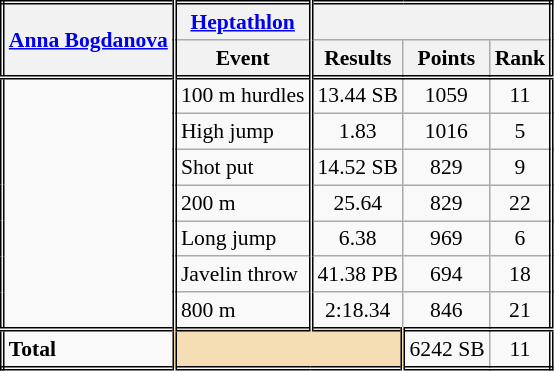<table class=wikitable style="font-size:90%; border: double;">
<tr>
<th style="border-right:double" rowspan="2"><a href='#'>Anna Bogdanova</a></th>
<th style="border-right:double"><a href='#'>Heptathlon</a></th>
<th colspan="3"></th>
</tr>
<tr>
<th style="border-right:double">Event</th>
<th>Results</th>
<th>Points</th>
<th>Rank</th>
</tr>
<tr style="border-top: double;">
<td style="border-right:double" rowspan="7"></td>
<td style="border-right:double">100 m hurdles</td>
<td align=center>13.44 SB</td>
<td align=center>1059</td>
<td align=center>11</td>
</tr>
<tr>
<td style="border-right:double">High jump</td>
<td align=center>1.83</td>
<td align=center>1016</td>
<td align=center>5</td>
</tr>
<tr>
<td style="border-right:double">Shot put</td>
<td align=center>14.52 SB</td>
<td align=center>829</td>
<td align=center>9</td>
</tr>
<tr>
<td style="border-right:double">200 m</td>
<td align=center>25.64</td>
<td align=center>829</td>
<td align=center>22</td>
</tr>
<tr>
<td style="border-right:double">Long jump</td>
<td align=center>6.38</td>
<td align=center>969</td>
<td align=center>6</td>
</tr>
<tr>
<td style="border-right:double">Javelin throw</td>
<td align=center>41.38 PB</td>
<td align=center>694</td>
<td align=center>18</td>
</tr>
<tr>
<td style="border-right:double">800 m</td>
<td align=center>2:18.34</td>
<td align=center>846</td>
<td align=center>21</td>
</tr>
<tr style="border-top: double;">
<td style="border-right:double"><strong>Total</strong></td>
<td colspan="2" style="background:wheat; border-right:double;"></td>
<td align=center>6242 SB</td>
<td align=center>11</td>
</tr>
</table>
